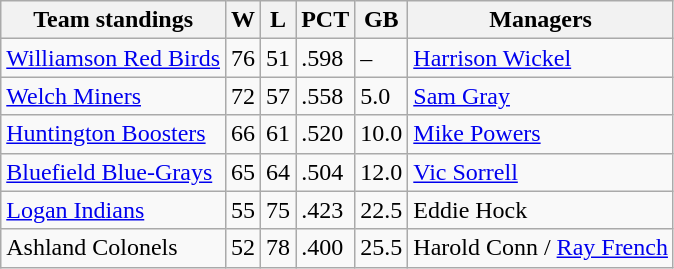<table class="wikitable">
<tr>
<th>Team standings</th>
<th>W</th>
<th>L</th>
<th>PCT</th>
<th>GB</th>
<th>Managers</th>
</tr>
<tr>
<td><a href='#'>Williamson Red Birds</a></td>
<td>76</td>
<td>51</td>
<td>.598</td>
<td>–</td>
<td><a href='#'>Harrison Wickel</a></td>
</tr>
<tr>
<td><a href='#'>Welch Miners</a></td>
<td>72</td>
<td>57</td>
<td>.558</td>
<td>5.0</td>
<td><a href='#'>Sam Gray</a></td>
</tr>
<tr>
<td><a href='#'>Huntington Boosters</a></td>
<td>66</td>
<td>61</td>
<td>.520</td>
<td>10.0</td>
<td><a href='#'>Mike Powers</a></td>
</tr>
<tr>
<td><a href='#'>Bluefield Blue-Grays</a></td>
<td>65</td>
<td>64</td>
<td>.504</td>
<td>12.0</td>
<td><a href='#'>Vic Sorrell</a></td>
</tr>
<tr>
<td><a href='#'>Logan Indians</a></td>
<td>55</td>
<td>75</td>
<td>.423</td>
<td>22.5</td>
<td>Eddie Hock</td>
</tr>
<tr>
<td>Ashland Colonels</td>
<td>52</td>
<td>78</td>
<td>.400</td>
<td>25.5</td>
<td>Harold Conn / <a href='#'>Ray French</a></td>
</tr>
</table>
